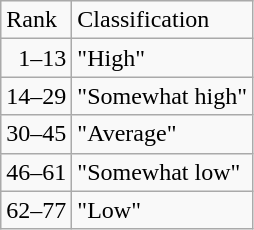<table class="wikitable" ---valign=top>
<tr>
<td>Rank</td>
<td>Classification</td>
</tr>
<tr>
<td>  1–13</td>
<td>"High"</td>
</tr>
<tr>
<td>14–29</td>
<td>"Somewhat high"</td>
</tr>
<tr>
<td>30–45</td>
<td>"Average"</td>
</tr>
<tr>
<td>46–61</td>
<td>"Somewhat low"</td>
</tr>
<tr>
<td>62–77</td>
<td>"Low"</td>
</tr>
</table>
